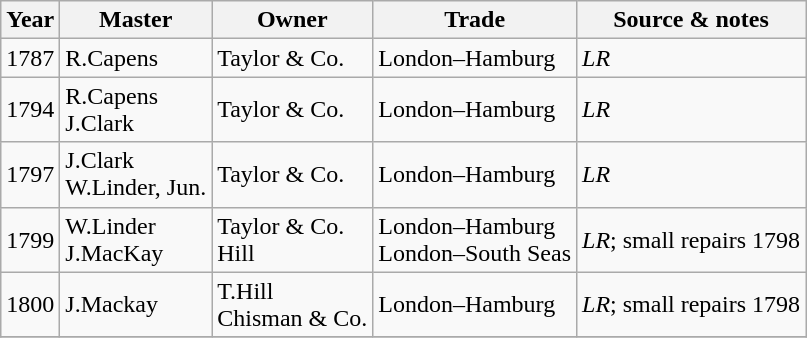<table class=" wikitable">
<tr>
<th>Year</th>
<th>Master</th>
<th>Owner</th>
<th>Trade</th>
<th>Source & notes</th>
</tr>
<tr>
<td>1787</td>
<td>R.Capens</td>
<td>Taylor & Co.</td>
<td>London–Hamburg</td>
<td><em>LR</em></td>
</tr>
<tr>
<td>1794</td>
<td>R.Capens<br>J.Clark</td>
<td>Taylor & Co.</td>
<td>London–Hamburg</td>
<td><em>LR</em></td>
</tr>
<tr>
<td>1797</td>
<td>J.Clark<br>W.Linder, Jun.</td>
<td>Taylor & Co.</td>
<td>London–Hamburg</td>
<td><em>LR</em></td>
</tr>
<tr>
<td>1799</td>
<td>W.Linder<br>J.MacKay</td>
<td>Taylor & Co.<br>Hill</td>
<td>London–Hamburg<br>London–South Seas</td>
<td><em>LR</em>; small repairs 1798</td>
</tr>
<tr>
<td>1800</td>
<td>J.Mackay</td>
<td>T.Hill<br>Chisman & Co.</td>
<td>London–Hamburg</td>
<td><em>LR</em>; small repairs 1798</td>
</tr>
<tr>
</tr>
</table>
